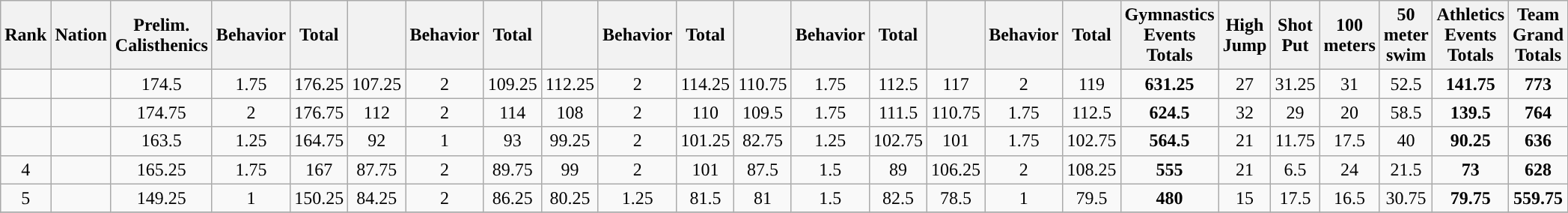<table class="wikitable sortable" style="text-align:center">
<tr>
<th colspan=1>Rank</th>
<th colspan=1>Nation</th>
<th colspan=1>Prelim. Calisthenics</th>
<th colspan=1>Behavior</th>
<th colspan=1>Total</th>
<th colspan=1></th>
<th colspan=1>Behavior</th>
<th colspan=1>Total</th>
<th colspan=1></th>
<th colspan=1>Behavior</th>
<th colspan=1>Total</th>
<th colspan=1></th>
<th colspan=1>Behavior</th>
<th colspan=1>Total</th>
<th colspan=1></th>
<th colspan=1>Behavior</th>
<th colspan=1>Total</th>
<th colspan=1>Gymnastics Events Totals</th>
<th colspan=1>High Jump</th>
<th colspan=1>Shot Put</th>
<th colspan=1>100 meters</th>
<th colspan=1>50 meter swim</th>
<th colspan=1>Athletics Events Totals</th>
<th colspan=1>Team Grand Totals</th>
</tr>
<tr>
<td></td>
<td></td>
<td>174.5</td>
<td>1.75</td>
<td>176.25</td>
<td>107.25</td>
<td>2</td>
<td>109.25</td>
<td>112.25</td>
<td>2</td>
<td>114.25</td>
<td>110.75</td>
<td>1.75</td>
<td>112.5</td>
<td>117</td>
<td>2</td>
<td>119</td>
<td><strong>631.25</strong></td>
<td>27</td>
<td>31.25</td>
<td>31</td>
<td>52.5</td>
<td><strong>141.75</strong></td>
<td><strong>773</strong></td>
</tr>
<tr>
<td></td>
<td></td>
<td>174.75</td>
<td>2</td>
<td>176.75</td>
<td>112</td>
<td>2</td>
<td>114</td>
<td>108</td>
<td>2</td>
<td>110</td>
<td>109.5</td>
<td>1.75</td>
<td>111.5</td>
<td>110.75</td>
<td>1.75</td>
<td>112.5</td>
<td><strong>624.5</strong></td>
<td>32</td>
<td>29</td>
<td>20</td>
<td>58.5</td>
<td><strong>139.5</strong></td>
<td><strong>764</strong></td>
</tr>
<tr>
<td></td>
<td></td>
<td>163.5</td>
<td>1.25</td>
<td>164.75</td>
<td>92</td>
<td>1</td>
<td>93</td>
<td>99.25</td>
<td>2</td>
<td>101.25</td>
<td>82.75</td>
<td>1.25</td>
<td>102.75</td>
<td>101</td>
<td>1.75</td>
<td>102.75</td>
<td><strong>564.5</strong></td>
<td>21</td>
<td>11.75</td>
<td>17.5</td>
<td>40</td>
<td><strong>90.25</strong></td>
<td><strong>636</strong></td>
</tr>
<tr>
<td>4</td>
<td></td>
<td>165.25</td>
<td>1.75</td>
<td>167</td>
<td>87.75</td>
<td>2</td>
<td>89.75</td>
<td>99</td>
<td>2</td>
<td>101</td>
<td>87.5</td>
<td>1.5</td>
<td>89</td>
<td>106.25</td>
<td>2</td>
<td>108.25</td>
<td><strong>555</strong></td>
<td>21</td>
<td>6.5</td>
<td>24</td>
<td>21.5</td>
<td><strong>73</strong></td>
<td><strong>628</strong></td>
</tr>
<tr>
<td>5</td>
<td></td>
<td>149.25</td>
<td>1</td>
<td>150.25</td>
<td>84.25</td>
<td>2</td>
<td>86.25</td>
<td>80.25</td>
<td>1.25</td>
<td>81.5</td>
<td>81</td>
<td>1.5</td>
<td>82.5</td>
<td>78.5</td>
<td>1</td>
<td>79.5</td>
<td><strong>480</strong></td>
<td>15</td>
<td>17.5</td>
<td>16.5</td>
<td>30.75</td>
<td><strong>79.75</strong></td>
<td><strong>559.75</strong></td>
</tr>
<tr>
</tr>
</table>
